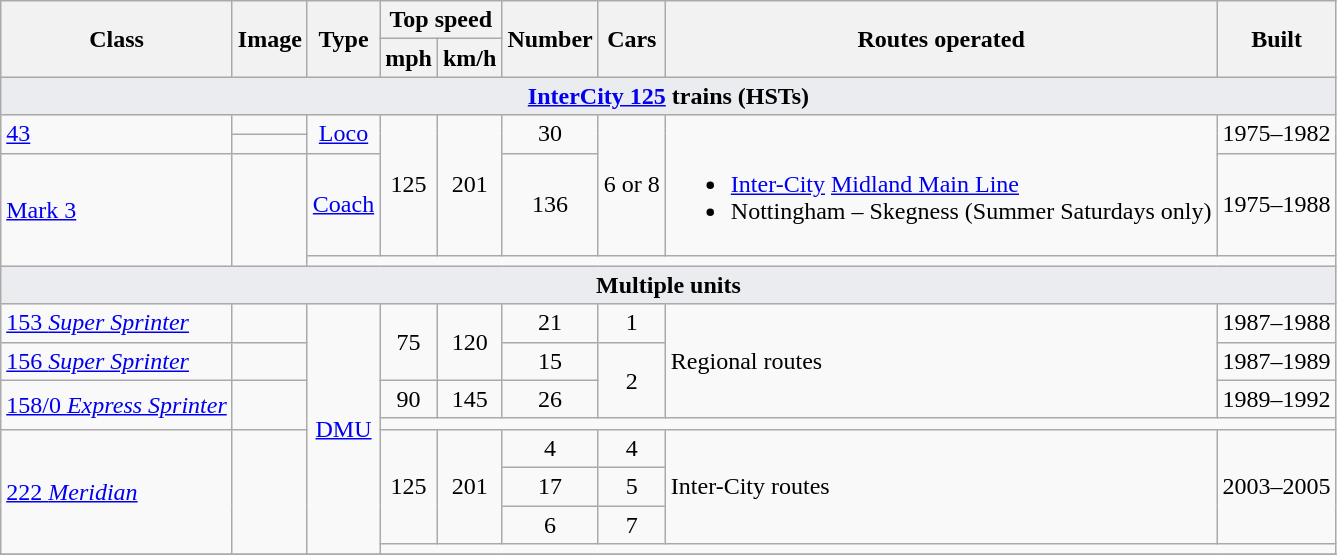<table class="wikitable">
<tr ---- bgcolor=#f9f9f9>
<th rowspan="2">Class</th>
<th rowspan="2">Image</th>
<th rowspan="2">Type</th>
<th colspan="2">Top speed</th>
<th rowspan="2">Number</th>
<th rowspan="2">Cars</th>
<th rowspan="2">Routes operated</th>
<th rowspan="2">Built</th>
</tr>
<tr ---- bgcolor=#f9f9f9>
<th>mph</th>
<th>km/h</th>
</tr>
<tr>
<td colspan="9" style="background: #ebecf0; text-align: center;"><strong><a href='#'>InterCity 125</a> trains (HSTs)</strong></td>
</tr>
<tr>
<td rowspan="2"><a href='#'>43</a></td>
<td></td>
<td rowspan="2" style="text-align: center;"><a href='#'>Loco</a></td>
<td rowspan="3" style="text-align: center;">125</td>
<td rowspan="3" style="text-align: center;">201</td>
<td rowspan="2" style="text-align: center;">30</td>
<td rowspan="3" style="text-align: center;">6 or 8</td>
<td rowspan="3"><br><ul><li><a href='#'>Inter-City</a> <a href='#'>Midland Main Line</a></li><li>Nottingham – Skegness (Summer Saturdays only)</li></ul></td>
<td rowspan="2" style="text-align: center;">1975–1982</td>
</tr>
<tr>
<td></td>
</tr>
<tr>
<td rowspan="2"><a href='#'>Mark 3</a></td>
<td rowspan="2"></td>
<td style="text-align: center;"><a href='#'>Coach</a></td>
<td style="text-align: center;">136</td>
<td style="text-align: center;">1975–1988</td>
</tr>
<tr>
<td colspan="7"></td>
</tr>
<tr>
<td colspan="9" style="background: #ebecf0; text-align: center;"><strong>Multiple units</strong></td>
</tr>
<tr>
<td><a href='#'>153 <em>Super Sprinter</em></a></td>
<td></td>
<td rowspan="8" style="text-align: center;"><a href='#'>DMU</a></td>
<td rowspan="2" style="text-align: center;">75</td>
<td rowspan="2" style="text-align: center;">120</td>
<td style="text-align: center;">21</td>
<td style="text-align: center;">1</td>
<td rowspan="3">Regional routes</td>
<td style="text-align: center;">1987–1988</td>
</tr>
<tr>
<td><a href='#'>156 <em>Super Sprinter</em></a></td>
<td></td>
<td style="text-align: center;">15</td>
<td rowspan="2" style="text-align: center;">2</td>
<td style="text-align: center;">1987–1989</td>
</tr>
<tr>
<td rowspan="2"><a href='#'>158/0 <em>Express Sprinter</em></a></td>
<td rowspan="2"></td>
<td style="text-align: center;">90</td>
<td style="text-align: center;">145</td>
<td style="text-align: center;">26</td>
<td style="text-align: center;">1989–1992</td>
</tr>
<tr>
<td colspan="7"></td>
</tr>
<tr>
<td rowspan="4"><a href='#'>222 <em>Meridian</em></a></td>
<td rowspan="4"></td>
<td rowspan="3" style="text-align: center;">125</td>
<td rowspan="3" style="text-align: center;">201</td>
<td style="text-align: center;">4</td>
<td style="text-align: center;">4</td>
<td rowspan="3">Inter-City routes</td>
<td rowspan="3" style="text-align: center;">2003–2005</td>
</tr>
<tr>
<td style="text-align: center;">17</td>
<td style="text-align: center;">5</td>
</tr>
<tr>
<td style="text-align: center;">6</td>
<td style="text-align: center;">7</td>
</tr>
<tr>
<td colspan="7"></td>
</tr>
<tr>
</tr>
</table>
